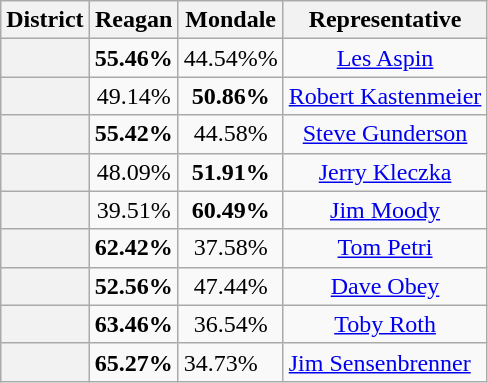<table class=wikitable>
<tr>
<th>District</th>
<th>Reagan</th>
<th>Mondale</th>
<th>Representative</th>
</tr>
<tr align=center>
<th></th>
<td><strong>55.46%</strong></td>
<td>44.54%%</td>
<td><a href='#'>Les Aspin</a></td>
</tr>
<tr align=center>
<th></th>
<td>49.14%</td>
<td><strong>50.86%</strong></td>
<td><a href='#'>Robert Kastenmeier</a></td>
</tr>
<tr align=center>
<th></th>
<td><strong>55.42%</strong></td>
<td>44.58%</td>
<td><a href='#'>Steve Gunderson</a></td>
</tr>
<tr align=center>
<th></th>
<td>48.09%</td>
<td><strong>51.91%</strong></td>
<td><a href='#'>Jerry Kleczka</a></td>
</tr>
<tr align=center>
<th></th>
<td>39.51%</td>
<td><strong>60.49%</strong></td>
<td><a href='#'>Jim Moody</a></td>
</tr>
<tr align=center>
<th></th>
<td><strong>62.42%</strong></td>
<td>37.58%</td>
<td><a href='#'>Tom Petri</a></td>
</tr>
<tr align=center>
<th></th>
<td><strong>52.56%</strong></td>
<td>47.44%</td>
<td><a href='#'>Dave Obey</a></td>
</tr>
<tr align=center>
<th></th>
<td><strong>63.46%</strong></td>
<td>36.54%</td>
<td><a href='#'>Toby Roth</a></td>
</tr>
<tr align-center>
<th></th>
<td><strong>65.27%</strong></td>
<td>34.73%</td>
<td><a href='#'>Jim Sensenbrenner</a></td>
</tr>
</table>
